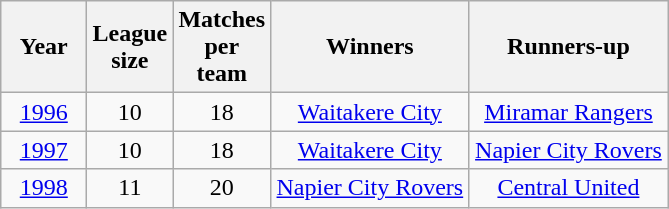<table class="wikitable">
<tr align=center>
<th width="50">Year</th>
<th width="50">League size</th>
<th width="50">Matches per team</th>
<th width="125">Winners</th>
<th width="125">Runners-up</th>
</tr>
<tr align=center>
<td><a href='#'>1996</a></td>
<td>10</td>
<td>18</td>
<td><a href='#'>Waitakere City</a></td>
<td><a href='#'>Miramar Rangers</a></td>
</tr>
<tr align=center>
<td><a href='#'>1997</a></td>
<td>10</td>
<td>18</td>
<td><a href='#'>Waitakere City</a></td>
<td><a href='#'>Napier City Rovers</a></td>
</tr>
<tr align=center>
<td><a href='#'>1998</a></td>
<td>11</td>
<td>20</td>
<td><a href='#'>Napier City Rovers</a></td>
<td><a href='#'>Central United</a></td>
</tr>
</table>
